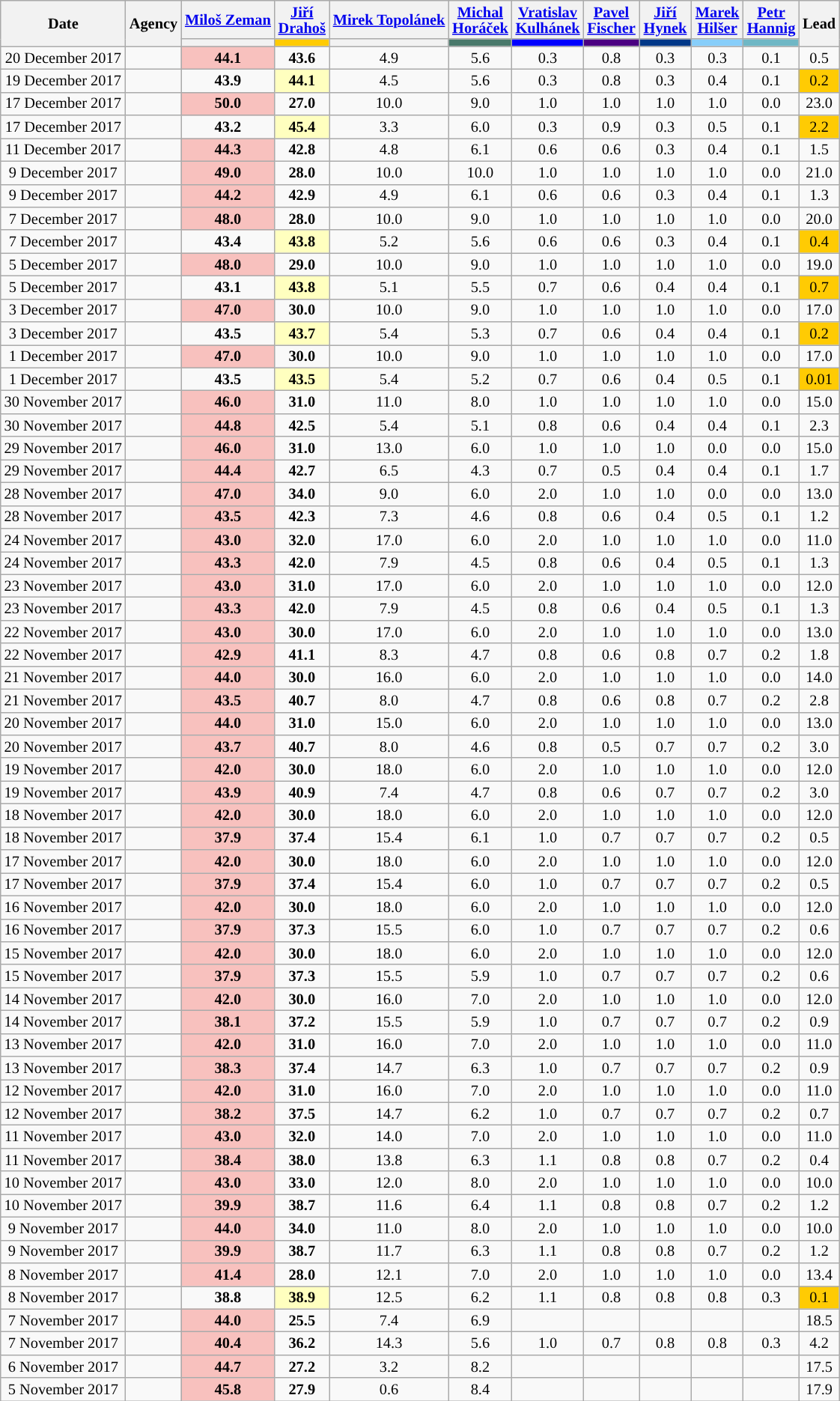<table class="wikitable sortable collapsible collapsed" style=text-align:center;font-size:85%;line-height:14px;">
<tr>
<th rowspan="2">Date</th>
<th rowspan="2">Agency</th>
<th><a href='#'>Miloš Zeman</a></th>
<th><a href='#'>Jiří Drahoš</a></th>
<th><a href='#'>Mirek Topolánek</a></th>
<th><a href='#'>Michal Horáček</a></th>
<th><a href='#'>Vratislav Kulhánek</a></th>
<th><a href='#'>Pavel Fischer</a></th>
<th><a href='#'>Jiří Hynek</a></th>
<th><a href='#'>Marek Hilšer</a></th>
<th><a href='#'>Petr Hannig</a></th>
<th style="width:25px;" rowspan="2">Lead</th>
</tr>
<tr>
<th style="background:"></th>
<th style="background:#FFCB03; width:40px;"></th>
<th style="background:"></th>
<th style="background:#49796B; width:40px;"></th>
<th style="background:#0000FF; width:40px;"></th>
<th style="background:#4b0082; width:40px;"></th>
<th style="background:#013888; width:40px;"></th>
<th style="background:#87CEFA; width:40px;"></th>
<th style="background:#6FB7C5; width:40px;"></th>
</tr>
<tr>
<td>20 December 2017</td>
<td></td>
<td style="background:#F8C1BE"><strong>44.1</strong></td>
<td><strong>43.6</strong></td>
<td>4.9</td>
<td>5.6</td>
<td>0.3</td>
<td>0.8</td>
<td>0.3</td>
<td>0.3</td>
<td>0.1</td>
<td style="background:">0.5</td>
</tr>
<tr>
<td>19 December 2017</td>
<td></td>
<td><strong>43.9</strong></td>
<td style="background:#FFFFBF"><strong>44.1</strong></td>
<td>4.5</td>
<td>5.6</td>
<td>0.3</td>
<td>0.8</td>
<td>0.3</td>
<td>0.4</td>
<td>0.1</td>
<td style="background:#FFCB03;">0.2</td>
</tr>
<tr>
<td>17 December 2017</td>
<td></td>
<td style="background:#F8C1BE"><strong>50.0</strong></td>
<td><strong>27.0</strong></td>
<td>10.0</td>
<td>9.0</td>
<td>1.0</td>
<td>1.0</td>
<td>1.0</td>
<td>1.0</td>
<td>0.0</td>
<td style="background:">23.0</td>
</tr>
<tr>
<td>17 December 2017</td>
<td></td>
<td><strong>43.2</strong></td>
<td style="background:#FFFFBF"><strong>45.4</strong></td>
<td>3.3</td>
<td>6.0</td>
<td>0.3</td>
<td>0.9</td>
<td>0.3</td>
<td>0.5</td>
<td>0.1</td>
<td style="background:#FFCB03;">2.2</td>
</tr>
<tr>
<td>11 December 2017</td>
<td></td>
<td style="background:#F8C1BE"><strong>44.3</strong></td>
<td><strong>42.8</strong></td>
<td>4.8</td>
<td>6.1</td>
<td>0.6</td>
<td>0.6</td>
<td>0.3</td>
<td>0.4</td>
<td>0.1</td>
<td style="background:">1.5</td>
</tr>
<tr>
<td>9 December 2017</td>
<td></td>
<td style="background:#F8C1BE"><strong>49.0</strong></td>
<td><strong>28.0</strong></td>
<td>10.0</td>
<td>10.0</td>
<td>1.0</td>
<td>1.0</td>
<td>1.0</td>
<td>1.0</td>
<td>0.0</td>
<td style="background:">21.0</td>
</tr>
<tr>
<td>9 December 2017</td>
<td></td>
<td style="background:#F8C1BE"><strong>44.2</strong></td>
<td><strong>42.9</strong></td>
<td>4.9</td>
<td>6.1</td>
<td>0.6</td>
<td>0.6</td>
<td>0.3</td>
<td>0.4</td>
<td>0.1</td>
<td style="background:">1.3</td>
</tr>
<tr>
<td>7 December 2017</td>
<td></td>
<td style="background:#F8C1BE"><strong>48.0</strong></td>
<td><strong>28.0</strong></td>
<td>10.0</td>
<td>9.0</td>
<td>1.0</td>
<td>1.0</td>
<td>1.0</td>
<td>1.0</td>
<td>0.0</td>
<td style="background:">20.0</td>
</tr>
<tr>
<td>7 December 2017</td>
<td></td>
<td><strong>43.4</strong></td>
<td style="background:#FFFFBF"><strong>43.8</strong></td>
<td>5.2</td>
<td>5.6</td>
<td>0.6</td>
<td>0.6</td>
<td>0.3</td>
<td>0.4</td>
<td>0.1</td>
<td style="background:#FFCB03;">0.4</td>
</tr>
<tr>
<td>5 December 2017</td>
<td></td>
<td style="background:#F8C1BE"><strong>48.0</strong></td>
<td><strong>29.0</strong></td>
<td>10.0</td>
<td>9.0</td>
<td>1.0</td>
<td>1.0</td>
<td>1.0</td>
<td>1.0</td>
<td>0.0</td>
<td style="background:">19.0</td>
</tr>
<tr>
<td>5 December 2017</td>
<td></td>
<td><strong>43.1</strong></td>
<td style="background:#FFFFBF"><strong>43.8</strong></td>
<td>5.1</td>
<td>5.5</td>
<td>0.7</td>
<td>0.6</td>
<td>0.4</td>
<td>0.4</td>
<td>0.1</td>
<td style="background:#FFCB03;">0.7</td>
</tr>
<tr>
<td>3 December 2017</td>
<td></td>
<td style="background:#F8C1BE"><strong>47.0</strong></td>
<td><strong>30.0</strong></td>
<td>10.0</td>
<td>9.0</td>
<td>1.0</td>
<td>1.0</td>
<td>1.0</td>
<td>1.0</td>
<td>0.0</td>
<td style="background:">17.0</td>
</tr>
<tr>
<td>3 December 2017</td>
<td></td>
<td><strong>43.5</strong></td>
<td style="background:#FFFFBF"><strong>43.7</strong></td>
<td>5.4</td>
<td>5.3</td>
<td>0.7</td>
<td>0.6</td>
<td>0.4</td>
<td>0.4</td>
<td>0.1</td>
<td style="background:#FFCB03;">0.2</td>
</tr>
<tr>
<td>1 December 2017</td>
<td></td>
<td style="background:#F8C1BE"><strong>47.0</strong></td>
<td><strong>30.0</strong></td>
<td>10.0</td>
<td>9.0</td>
<td>1.0</td>
<td>1.0</td>
<td>1.0</td>
<td>1.0</td>
<td>0.0</td>
<td style="background:">17.0</td>
</tr>
<tr>
<td>1 December 2017</td>
<td></td>
<td><strong>43.5</strong></td>
<td style="background:#FFFFBF"><strong>43.5</strong></td>
<td>5.4</td>
<td>5.2</td>
<td>0.7</td>
<td>0.6</td>
<td>0.4</td>
<td>0.5</td>
<td>0.1</td>
<td style="background:#FFCB03;">0.01</td>
</tr>
<tr>
<td>30 November 2017</td>
<td></td>
<td style="background:#F8C1BE"><strong>46.0</strong></td>
<td><strong>31.0</strong></td>
<td>11.0</td>
<td>8.0</td>
<td>1.0</td>
<td>1.0</td>
<td>1.0</td>
<td>1.0</td>
<td>0.0</td>
<td style="background:">15.0</td>
</tr>
<tr>
<td>30 November 2017</td>
<td></td>
<td style="background:#F8C1BE"><strong>44.8</strong></td>
<td><strong>42.5</strong></td>
<td>5.4</td>
<td>5.1</td>
<td>0.8</td>
<td>0.6</td>
<td>0.4</td>
<td>0.4</td>
<td>0.1</td>
<td style="background:">2.3</td>
</tr>
<tr>
<td>29 November 2017</td>
<td></td>
<td style="background:#F8C1BE"><strong>46.0</strong></td>
<td><strong>31.0</strong></td>
<td>13.0</td>
<td>6.0</td>
<td>1.0</td>
<td>1.0</td>
<td>1.0</td>
<td>0.0</td>
<td>0.0</td>
<td style="background:">15.0</td>
</tr>
<tr>
<td>29 November 2017</td>
<td></td>
<td style="background:#F8C1BE"><strong>44.4</strong></td>
<td><strong>42.7</strong></td>
<td>6.5</td>
<td>4.3</td>
<td>0.7</td>
<td>0.5</td>
<td>0.4</td>
<td>0.4</td>
<td>0.1</td>
<td style="background:">1.7</td>
</tr>
<tr>
<td>28 November 2017</td>
<td></td>
<td style="background:#F8C1BE"><strong>47.0</strong></td>
<td><strong>34.0</strong></td>
<td>9.0</td>
<td>6.0</td>
<td>2.0</td>
<td>1.0</td>
<td>1.0</td>
<td>0.0</td>
<td>0.0</td>
<td style="background:">13.0</td>
</tr>
<tr>
<td>28 November 2017</td>
<td></td>
<td style="background:#F8C1BE"><strong>43.5</strong></td>
<td><strong>42.3</strong></td>
<td>7.3</td>
<td>4.6</td>
<td>0.8</td>
<td>0.6</td>
<td>0.4</td>
<td>0.5</td>
<td>0.1</td>
<td style="background:">1.2</td>
</tr>
<tr>
<td>24 November 2017</td>
<td></td>
<td style="background:#F8C1BE"><strong>43.0</strong></td>
<td><strong>32.0</strong></td>
<td>17.0</td>
<td>6.0</td>
<td>2.0</td>
<td>1.0</td>
<td>1.0</td>
<td>1.0</td>
<td>0.0</td>
<td style="background:">11.0</td>
</tr>
<tr>
<td>24 November 2017</td>
<td></td>
<td style="background:#F8C1BE"><strong>43.3</strong></td>
<td><strong>42.0</strong></td>
<td>7.9</td>
<td>4.5</td>
<td>0.8</td>
<td>0.6</td>
<td>0.4</td>
<td>0.5</td>
<td>0.1</td>
<td style="background:">1.3</td>
</tr>
<tr>
<td>23 November 2017</td>
<td></td>
<td style="background:#F8C1BE"><strong>43.0</strong></td>
<td><strong>31.0</strong></td>
<td>17.0</td>
<td>6.0</td>
<td>2.0</td>
<td>1.0</td>
<td>1.0</td>
<td>1.0</td>
<td>0.0</td>
<td style="background:">12.0</td>
</tr>
<tr>
<td>23 November 2017</td>
<td></td>
<td style="background:#F8C1BE"><strong>43.3</strong></td>
<td><strong>42.0</strong></td>
<td>7.9</td>
<td>4.5</td>
<td>0.8</td>
<td>0.6</td>
<td>0.4</td>
<td>0.5</td>
<td>0.1</td>
<td style="background:">1.3</td>
</tr>
<tr>
<td>22 November 2017</td>
<td></td>
<td style="background:#F8C1BE"><strong>43.0</strong></td>
<td><strong>30.0</strong></td>
<td>17.0</td>
<td>6.0</td>
<td>2.0</td>
<td>1.0</td>
<td>1.0</td>
<td>1.0</td>
<td>0.0</td>
<td style="background:">13.0</td>
</tr>
<tr>
<td>22 November 2017</td>
<td></td>
<td style="background:#F8C1BE"><strong>42.9</strong></td>
<td><strong>41.1</strong></td>
<td>8.3</td>
<td>4.7</td>
<td>0.8</td>
<td>0.6</td>
<td>0.8</td>
<td>0.7</td>
<td>0.2</td>
<td style="background:">1.8</td>
</tr>
<tr>
<td>21 November 2017</td>
<td></td>
<td style="background:#F8C1BE"><strong>44.0</strong></td>
<td><strong>30.0</strong></td>
<td>16.0</td>
<td>6.0</td>
<td>2.0</td>
<td>1.0</td>
<td>1.0</td>
<td>1.0</td>
<td>0.0</td>
<td style="background:">14.0</td>
</tr>
<tr>
<td>21 November 2017</td>
<td></td>
<td style="background:#F8C1BE"><strong>43.5</strong></td>
<td><strong>40.7</strong></td>
<td>8.0</td>
<td>4.7</td>
<td>0.8</td>
<td>0.6</td>
<td>0.8</td>
<td>0.7</td>
<td>0.2</td>
<td style="background:">2.8</td>
</tr>
<tr>
<td>20 November 2017</td>
<td></td>
<td style="background:#F8C1BE"><strong>44.0</strong></td>
<td><strong>31.0</strong></td>
<td>15.0</td>
<td>6.0</td>
<td>2.0</td>
<td>1.0</td>
<td>1.0</td>
<td>1.0</td>
<td>0.0</td>
<td style="background:">13.0</td>
</tr>
<tr>
<td>20 November 2017</td>
<td></td>
<td style="background:#F8C1BE"><strong>43.7</strong></td>
<td><strong>40.7</strong></td>
<td>8.0</td>
<td>4.6</td>
<td>0.8</td>
<td>0.5</td>
<td>0.7</td>
<td>0.7</td>
<td>0.2</td>
<td style="background:">3.0</td>
</tr>
<tr>
<td>19 November 2017</td>
<td></td>
<td style="background:#F8C1BE"><strong>42.0</strong></td>
<td><strong>30.0</strong></td>
<td>18.0</td>
<td>6.0</td>
<td>2.0</td>
<td>1.0</td>
<td>1.0</td>
<td>1.0</td>
<td>0.0</td>
<td style="background:">12.0</td>
</tr>
<tr>
<td>19 November 2017</td>
<td></td>
<td style="background:#F8C1BE"><strong>43.9</strong></td>
<td><strong>40.9</strong></td>
<td>7.4</td>
<td>4.7</td>
<td>0.8</td>
<td>0.6</td>
<td>0.7</td>
<td>0.7</td>
<td>0.2</td>
<td style="background:">3.0</td>
</tr>
<tr>
<td>18 November 2017</td>
<td></td>
<td style="background:#F8C1BE"><strong>42.0</strong></td>
<td><strong>30.0</strong></td>
<td>18.0</td>
<td>6.0</td>
<td>2.0</td>
<td>1.0</td>
<td>1.0</td>
<td>1.0</td>
<td>0.0</td>
<td style="background:">12.0</td>
</tr>
<tr>
<td>18 November 2017</td>
<td></td>
<td style="background:#F8C1BE"><strong>37.9</strong></td>
<td><strong>37.4</strong></td>
<td>15.4</td>
<td>6.1</td>
<td>1.0</td>
<td>0.7</td>
<td>0.7</td>
<td>0.7</td>
<td>0.2</td>
<td style="background:">0.5</td>
</tr>
<tr>
<td>17 November 2017</td>
<td></td>
<td style="background:#F8C1BE"><strong>42.0</strong></td>
<td><strong>30.0</strong></td>
<td>18.0</td>
<td>6.0</td>
<td>2.0</td>
<td>1.0</td>
<td>1.0</td>
<td>1.0</td>
<td>0.0</td>
<td style="background:">12.0</td>
</tr>
<tr>
<td>17 November 2017</td>
<td></td>
<td style="background:#F8C1BE"><strong>37.9</strong></td>
<td><strong>37.4</strong></td>
<td>15.4</td>
<td>6.0</td>
<td>1.0</td>
<td>0.7</td>
<td>0.7</td>
<td>0.7</td>
<td>0.2</td>
<td style="background:">0.5</td>
</tr>
<tr>
<td>16 November 2017</td>
<td></td>
<td style="background:#F8C1BE"><strong>42.0</strong></td>
<td><strong>30.0</strong></td>
<td>18.0</td>
<td>6.0</td>
<td>2.0</td>
<td>1.0</td>
<td>1.0</td>
<td>1.0</td>
<td>0.0</td>
<td style="background:">12.0</td>
</tr>
<tr>
<td>16 November 2017</td>
<td></td>
<td style="background:#F8C1BE"><strong>37.9</strong></td>
<td><strong>37.3</strong></td>
<td>15.5</td>
<td>6.0</td>
<td>1.0</td>
<td>0.7</td>
<td>0.7</td>
<td>0.7</td>
<td>0.2</td>
<td style="background:">0.6</td>
</tr>
<tr>
<td>15 November 2017</td>
<td></td>
<td style="background:#F8C1BE"><strong>42.0</strong></td>
<td><strong>30.0</strong></td>
<td>18.0</td>
<td>6.0</td>
<td>2.0</td>
<td>1.0</td>
<td>1.0</td>
<td>1.0</td>
<td>0.0</td>
<td style="background:">12.0</td>
</tr>
<tr>
<td>15 November 2017</td>
<td></td>
<td style="background:#F8C1BE"><strong>37.9</strong></td>
<td><strong>37.3</strong></td>
<td>15.5</td>
<td>5.9</td>
<td>1.0</td>
<td>0.7</td>
<td>0.7</td>
<td>0.7</td>
<td>0.2</td>
<td style="background:">0.6</td>
</tr>
<tr>
<td>14 November 2017</td>
<td></td>
<td style="background:#F8C1BE"><strong>42.0</strong></td>
<td><strong>30.0</strong></td>
<td>16.0</td>
<td>7.0</td>
<td>2.0</td>
<td>1.0</td>
<td>1.0</td>
<td>1.0</td>
<td>0.0</td>
<td style="background:">12.0</td>
</tr>
<tr>
<td>14 November 2017</td>
<td></td>
<td style="background:#F8C1BE"><strong>38.1</strong></td>
<td><strong>37.2</strong></td>
<td>15.5</td>
<td>5.9</td>
<td>1.0</td>
<td>0.7</td>
<td>0.7</td>
<td>0.7</td>
<td>0.2</td>
<td style="background:">0.9</td>
</tr>
<tr>
<td>13 November 2017</td>
<td></td>
<td style="background:#F8C1BE"><strong>42.0</strong></td>
<td><strong>31.0</strong></td>
<td>16.0</td>
<td>7.0</td>
<td>2.0</td>
<td>1.0</td>
<td>1.0</td>
<td>1.0</td>
<td>0.0</td>
<td style="background:">11.0</td>
</tr>
<tr>
<td>13 November 2017</td>
<td></td>
<td style="background:#F8C1BE"><strong>38.3</strong></td>
<td><strong>37.4</strong></td>
<td>14.7</td>
<td>6.3</td>
<td>1.0</td>
<td>0.7</td>
<td>0.7</td>
<td>0.7</td>
<td>0.2</td>
<td style="background:">0.9</td>
</tr>
<tr>
<td>12 November 2017</td>
<td></td>
<td style="background:#F8C1BE"><strong>42.0</strong></td>
<td><strong>31.0</strong></td>
<td>16.0</td>
<td>7.0</td>
<td>2.0</td>
<td>1.0</td>
<td>1.0</td>
<td>1.0</td>
<td>0.0</td>
<td style="background:">11.0</td>
</tr>
<tr>
<td>12 November 2017</td>
<td></td>
<td style="background:#F8C1BE"><strong>38.2</strong></td>
<td><strong>37.5</strong></td>
<td>14.7</td>
<td>6.2</td>
<td>1.0</td>
<td>0.7</td>
<td>0.7</td>
<td>0.7</td>
<td>0.2</td>
<td style="background:">0.7</td>
</tr>
<tr>
<td>11 November 2017</td>
<td></td>
<td style="background:#F8C1BE"><strong>43.0</strong></td>
<td><strong>32.0</strong></td>
<td>14.0</td>
<td>7.0</td>
<td>2.0</td>
<td>1.0</td>
<td>1.0</td>
<td>1.0</td>
<td>0.0</td>
<td style="background:">11.0</td>
</tr>
<tr>
<td>11 November 2017</td>
<td></td>
<td style="background:#F8C1BE"><strong>38.4</strong></td>
<td><strong>38.0</strong></td>
<td>13.8</td>
<td>6.3</td>
<td>1.1</td>
<td>0.8</td>
<td>0.8</td>
<td>0.7</td>
<td>0.2</td>
<td style="background:">0.4</td>
</tr>
<tr>
<td>10 November 2017</td>
<td></td>
<td style="background:#F8C1BE"><strong>43.0</strong></td>
<td><strong>33.0</strong></td>
<td>12.0</td>
<td>8.0</td>
<td>2.0</td>
<td>1.0</td>
<td>1.0</td>
<td>1.0</td>
<td>0.0</td>
<td style="background:">10.0</td>
</tr>
<tr>
<td>10 November 2017</td>
<td></td>
<td style="background:#F8C1BE"><strong>39.9</strong></td>
<td><strong>38.7</strong></td>
<td>11.6</td>
<td>6.4</td>
<td>1.1</td>
<td>0.8</td>
<td>0.8</td>
<td>0.7</td>
<td>0.2</td>
<td style="background:">1.2</td>
</tr>
<tr>
<td>9 November 2017</td>
<td></td>
<td style="background:#F8C1BE"><strong>44.0</strong></td>
<td><strong>34.0</strong></td>
<td>11.0</td>
<td>8.0</td>
<td>2.0</td>
<td>1.0</td>
<td>1.0</td>
<td>1.0</td>
<td>0.0</td>
<td style="background:">10.0</td>
</tr>
<tr>
<td>9 November 2017</td>
<td></td>
<td style="background:#F8C1BE"><strong>39.9</strong></td>
<td><strong>38.7</strong></td>
<td>11.7</td>
<td>6.3</td>
<td>1.1</td>
<td>0.8</td>
<td>0.8</td>
<td>0.7</td>
<td>0.2</td>
<td style="background:">1.2</td>
</tr>
<tr>
<td>8 November 2017</td>
<td></td>
<td style="background:#F8C1BE"><strong>41.4</strong></td>
<td><strong>28.0</strong></td>
<td>12.1</td>
<td>7.0</td>
<td>2.0</td>
<td>1.0</td>
<td>1.0</td>
<td>1.0</td>
<td>0.0</td>
<td style="background:">13.4</td>
</tr>
<tr>
<td>8 November 2017</td>
<td></td>
<td><strong>38.8</strong></td>
<td style="background:#FFFFBF"><strong>38.9</strong></td>
<td>12.5</td>
<td>6.2</td>
<td>1.1</td>
<td>0.8</td>
<td>0.8</td>
<td>0.8</td>
<td>0.3</td>
<td style="background:#FFCB03;">0.1</td>
</tr>
<tr>
<td>7 November 2017</td>
<td></td>
<td style="background:#F8C1BE"><strong>44.0</strong></td>
<td><strong>25.5</strong></td>
<td>7.4</td>
<td>6.9</td>
<td></td>
<td></td>
<td></td>
<td></td>
<td></td>
<td style="background:">18.5</td>
</tr>
<tr>
<td>7 November 2017</td>
<td></td>
<td style="background:#F8C1BE"><strong>40.4</strong></td>
<td><strong>36.2</strong></td>
<td>14.3</td>
<td>5.6</td>
<td>1.0</td>
<td>0.7</td>
<td>0.8</td>
<td>0.8</td>
<td>0.3</td>
<td style="background:">4.2</td>
</tr>
<tr>
<td>6 November 2017</td>
<td></td>
<td style="background:#F8C1BE"><strong>44.7</strong></td>
<td><strong>27.2</strong></td>
<td>3.2</td>
<td>8.2</td>
<td></td>
<td></td>
<td></td>
<td></td>
<td></td>
<td style="background:">17.5</td>
</tr>
<tr>
<td>5 November 2017</td>
<td></td>
<td style="background:#F8C1BE"><strong>45.8</strong></td>
<td><strong>27.9</strong></td>
<td>0.6</td>
<td>8.4</td>
<td></td>
<td></td>
<td></td>
<td></td>
<td></td>
<td style="background:">17.9</td>
</tr>
</table>
